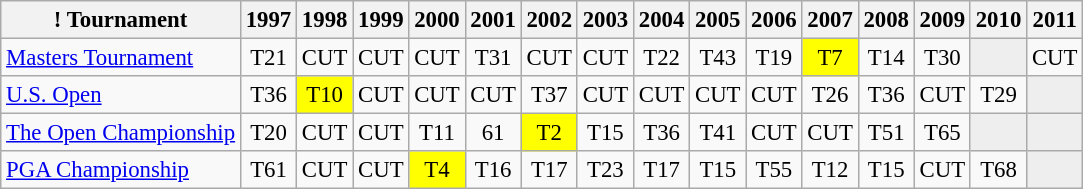<table class="wikitable" style="font-size:95%;text-align:center;">
<tr>
<th>! Tournament</th>
<th>1997</th>
<th>1998</th>
<th>1999</th>
<th>2000</th>
<th>2001</th>
<th>2002</th>
<th>2003</th>
<th>2004</th>
<th>2005</th>
<th>2006</th>
<th>2007</th>
<th>2008</th>
<th>2009</th>
<th>2010</th>
<th>2011</th>
</tr>
<tr>
<td align=left><a href='#'>Masters Tournament</a></td>
<td>T21</td>
<td>CUT</td>
<td>CUT</td>
<td>CUT</td>
<td>T31</td>
<td>CUT</td>
<td>CUT</td>
<td>T22</td>
<td>T43</td>
<td>T19</td>
<td style=background:yellow>T7</td>
<td>T14</td>
<td>T30</td>
<td style="background:#eeeeee;"></td>
<td>CUT</td>
</tr>
<tr>
<td align=left><a href='#'>U.S. Open</a></td>
<td>T36</td>
<td style=background:yellow>T10</td>
<td>CUT</td>
<td>CUT</td>
<td>CUT</td>
<td>T37</td>
<td>CUT</td>
<td>CUT</td>
<td>CUT</td>
<td>CUT</td>
<td>T26</td>
<td>T36</td>
<td>CUT</td>
<td>T29</td>
<td style="background:#eeeeee;"></td>
</tr>
<tr>
<td align=left><a href='#'>The Open Championship</a></td>
<td>T20</td>
<td>CUT</td>
<td>CUT</td>
<td>T11</td>
<td>61</td>
<td style=background:yellow>T2</td>
<td>T15</td>
<td>T36</td>
<td>T41</td>
<td>CUT</td>
<td>CUT</td>
<td>T51</td>
<td>T65</td>
<td style="background:#eeeeee;"></td>
<td style="background:#eeeeee;"></td>
</tr>
<tr>
<td align=left><a href='#'>PGA Championship</a></td>
<td>T61</td>
<td>CUT</td>
<td>CUT</td>
<td style=background:yellow>T4</td>
<td>T16</td>
<td>T17</td>
<td>T23</td>
<td>T17</td>
<td>T15</td>
<td>T55</td>
<td>T12</td>
<td>T15</td>
<td>CUT</td>
<td>T68</td>
<td style="background:#eeeeee;"></td>
</tr>
</table>
